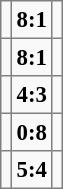<table bgcolor="#f9f9f9" cellpadding="3" cellspacing="0" border="1" style="font-size: 95%; border: gray solid 1px; border-collapse: collapse; background: #f9f9f9;">
<tr>
<td><strong></strong></td>
<td align="center"><strong>8:1</strong></td>
<td></td>
</tr>
<tr>
<td><strong></strong></td>
<td align="center"><strong>8:1</strong></td>
<td></td>
</tr>
<tr>
<td><strong></strong></td>
<td align="center"><strong>4:3</strong></td>
<td></td>
</tr>
<tr>
<td></td>
<td align="center"><strong>0:8</strong></td>
<td><strong></strong></td>
</tr>
<tr>
<td><strong></strong></td>
<td align="center"><strong>5:4</strong></td>
<td></td>
</tr>
</table>
